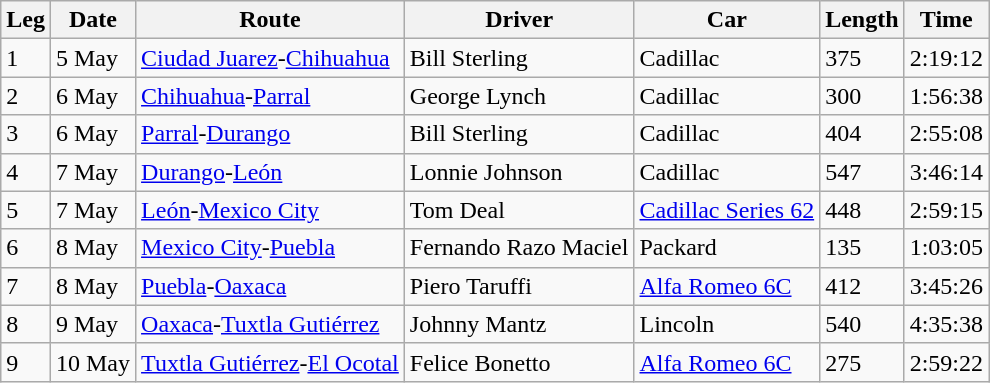<table class="wikitable">
<tr>
<th>Leg</th>
<th>Date</th>
<th>Route</th>
<th>Driver</th>
<th>Car</th>
<th>Length</th>
<th>Time</th>
</tr>
<tr>
<td>1</td>
<td>5 May</td>
<td><a href='#'>Ciudad Juarez</a>-<a href='#'>Chihuahua</a></td>
<td> Bill Sterling</td>
<td>Cadillac</td>
<td>375</td>
<td>2:19:12</td>
</tr>
<tr>
<td>2</td>
<td>6 May</td>
<td><a href='#'>Chihuahua</a>-<a href='#'>Parral</a></td>
<td> George Lynch</td>
<td>Cadillac</td>
<td>300</td>
<td>1:56:38</td>
</tr>
<tr>
<td>3</td>
<td>6 May</td>
<td><a href='#'>Parral</a>-<a href='#'>Durango</a></td>
<td> Bill Sterling</td>
<td>Cadillac</td>
<td>404</td>
<td>2:55:08</td>
</tr>
<tr>
<td>4</td>
<td>7 May</td>
<td><a href='#'>Durango</a>-<a href='#'>León</a></td>
<td> Lonnie Johnson</td>
<td>Cadillac</td>
<td>547</td>
<td>3:46:14</td>
</tr>
<tr>
<td>5</td>
<td>7 May</td>
<td><a href='#'>León</a>-<a href='#'>Mexico City</a></td>
<td> Tom Deal</td>
<td><a href='#'>Cadillac Series 62</a></td>
<td>448</td>
<td>2:59:15</td>
</tr>
<tr>
<td>6</td>
<td>8 May</td>
<td><a href='#'>Mexico City</a>-<a href='#'>Puebla</a></td>
<td> Fernando Razo Maciel</td>
<td>Packard</td>
<td>135</td>
<td>1:03:05</td>
</tr>
<tr>
<td>7</td>
<td>8 May</td>
<td><a href='#'>Puebla</a>-<a href='#'>Oaxaca</a></td>
<td> Piero Taruffi</td>
<td><a href='#'>Alfa Romeo 6C</a></td>
<td>412</td>
<td>3:45:26</td>
</tr>
<tr>
<td>8</td>
<td>9 May</td>
<td><a href='#'>Oaxaca</a>-<a href='#'>Tuxtla Gutiérrez</a></td>
<td> Johnny Mantz</td>
<td>Lincoln</td>
<td>540</td>
<td>4:35:38</td>
</tr>
<tr>
<td>9</td>
<td>10 May</td>
<td><a href='#'>Tuxtla Gutiérrez</a>-<a href='#'>El Ocotal</a></td>
<td> Felice Bonetto</td>
<td><a href='#'>Alfa Romeo 6C</a></td>
<td>275</td>
<td>2:59:22</td>
</tr>
</table>
